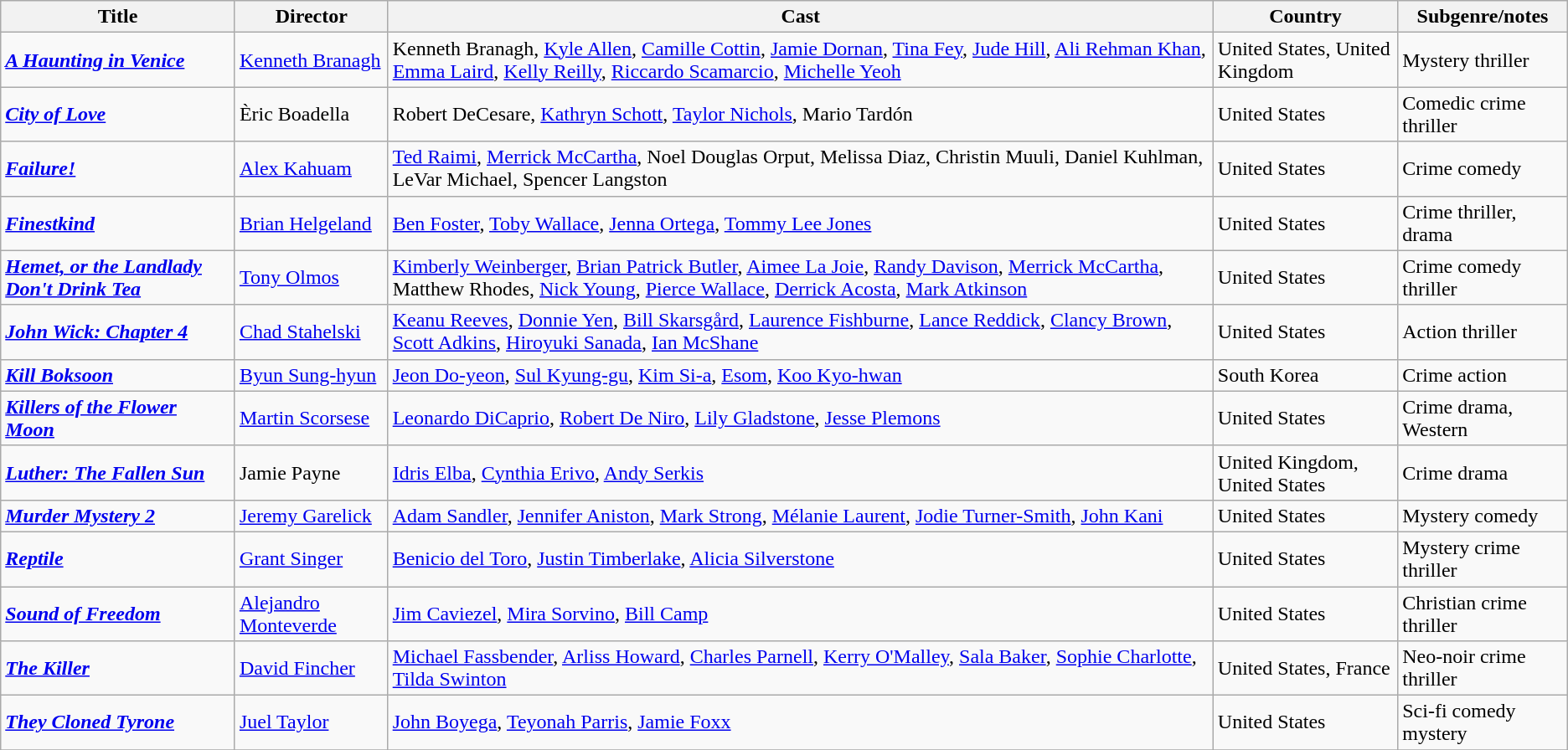<table class="wikitable sortable">
<tr>
<th>Title</th>
<th>Director</th>
<th>Cast</th>
<th>Country</th>
<th>Subgenre/notes</th>
</tr>
<tr>
<td><strong><em><a href='#'>A Haunting in Venice</a></em></strong></td>
<td><a href='#'>Kenneth Branagh</a></td>
<td>Kenneth Branagh, <a href='#'>Kyle Allen</a>, <a href='#'>Camille Cottin</a>, <a href='#'>Jamie Dornan</a>, <a href='#'>Tina Fey</a>, <a href='#'>Jude Hill</a>, <a href='#'>Ali Rehman Khan</a>, <a href='#'>Emma Laird</a>, <a href='#'>Kelly Reilly</a>, <a href='#'>Riccardo Scamarcio</a>, <a href='#'>Michelle Yeoh</a></td>
<td>United States, United Kingdom</td>
<td>Mystery thriller</td>
</tr>
<tr>
<td><a href='#'><strong><em>City of Love</em></strong></a></td>
<td>Èric Boadella</td>
<td>Robert DeCesare, <a href='#'>Kathryn Schott</a>, <a href='#'>Taylor Nichols</a>, Mario Tardón</td>
<td>United States</td>
<td>Comedic crime thriller</td>
</tr>
<tr>
<td><strong><em><a href='#'>Failure!</a></em></strong></td>
<td><a href='#'>Alex Kahuam</a></td>
<td><a href='#'>Ted Raimi</a>, <a href='#'>Merrick McCartha</a>, Noel Douglas Orput, Melissa Diaz, Christin Muuli, Daniel Kuhlman, LeVar Michael, Spencer Langston</td>
<td>United States</td>
<td>Crime comedy</td>
</tr>
<tr>
<td><strong><em><a href='#'>Finestkind</a></em></strong></td>
<td><a href='#'>Brian Helgeland</a></td>
<td><a href='#'>Ben Foster</a>, <a href='#'>Toby Wallace</a>, <a href='#'>Jenna Ortega</a>, <a href='#'>Tommy Lee Jones</a></td>
<td>United States</td>
<td>Crime thriller, drama</td>
</tr>
<tr>
<td><strong><em><a href='#'>Hemet, or the Landlady Don't Drink Tea</a></em></strong></td>
<td><a href='#'>Tony Olmos</a></td>
<td><a href='#'>Kimberly Weinberger</a>, <a href='#'>Brian Patrick Butler</a>, <a href='#'>Aimee La Joie</a>, <a href='#'>Randy Davison</a>, <a href='#'>Merrick McCartha</a>, Matthew Rhodes, <a href='#'>Nick Young</a>, <a href='#'>Pierce Wallace</a>, <a href='#'>Derrick Acosta</a>, <a href='#'>Mark Atkinson</a></td>
<td>United States</td>
<td>Crime comedy thriller</td>
</tr>
<tr>
<td><strong><em><a href='#'>John Wick: Chapter 4</a></em></strong></td>
<td><a href='#'>Chad Stahelski</a></td>
<td><a href='#'>Keanu Reeves</a>, <a href='#'>Donnie Yen</a>, <a href='#'>Bill Skarsgård</a>, <a href='#'>Laurence Fishburne</a>, <a href='#'>Lance Reddick</a>, <a href='#'>Clancy Brown</a>, <a href='#'>Scott Adkins</a>, <a href='#'>Hiroyuki Sanada</a>, <a href='#'>Ian McShane</a></td>
<td>United States</td>
<td>Action thriller</td>
</tr>
<tr>
<td><strong><em><a href='#'>Kill Boksoon</a></em></strong></td>
<td><a href='#'>Byun Sung-hyun</a></td>
<td><a href='#'>Jeon Do-yeon</a>, <a href='#'>Sul Kyung-gu</a>, <a href='#'>Kim Si-a</a>, <a href='#'>Esom</a>, <a href='#'>Koo Kyo-hwan</a></td>
<td>South Korea</td>
<td>Crime action</td>
</tr>
<tr>
<td><em><a href='#'><strong>Killers of the Flower Moon</strong></a></em></td>
<td><a href='#'>Martin Scorsese</a></td>
<td><a href='#'>Leonardo DiCaprio</a>, <a href='#'>Robert De Niro</a>, <a href='#'>Lily Gladstone</a>, <a href='#'>Jesse Plemons</a></td>
<td>United States</td>
<td>Crime drama, Western</td>
</tr>
<tr>
<td><strong><em><a href='#'>Luther: The Fallen Sun</a></em></strong></td>
<td>Jamie Payne</td>
<td><a href='#'>Idris Elba</a>, <a href='#'>Cynthia Erivo</a>, <a href='#'>Andy Serkis</a></td>
<td>United Kingdom, United States</td>
<td>Crime drama</td>
</tr>
<tr>
<td><strong><em><a href='#'>Murder Mystery 2</a></em></strong></td>
<td><a href='#'>Jeremy Garelick</a></td>
<td><a href='#'>Adam Sandler</a>, <a href='#'>Jennifer Aniston</a>, <a href='#'>Mark Strong</a>, <a href='#'>Mélanie Laurent</a>, <a href='#'>Jodie Turner-Smith</a>, <a href='#'>John Kani</a></td>
<td>United States</td>
<td>Mystery comedy</td>
</tr>
<tr>
<td><em><a href='#'><strong>Reptile</strong></a></em></td>
<td><a href='#'>Grant Singer</a></td>
<td><a href='#'>Benicio del Toro</a>, <a href='#'>Justin Timberlake</a>, <a href='#'>Alicia Silverstone</a></td>
<td>United States</td>
<td>Mystery crime thriller</td>
</tr>
<tr>
<td><em><a href='#'><strong>Sound of Freedom</strong></a></em></td>
<td><a href='#'>Alejandro Monteverde</a></td>
<td><a href='#'>Jim Caviezel</a>, <a href='#'>Mira Sorvino</a>, <a href='#'>Bill Camp</a></td>
<td>United States</td>
<td>Christian crime thriller</td>
</tr>
<tr>
<td><em><a href='#'><strong>The Killer</strong></a></em></td>
<td><a href='#'>David Fincher</a></td>
<td><a href='#'>Michael Fassbender</a>, <a href='#'>Arliss Howard</a>, <a href='#'>Charles Parnell</a>, <a href='#'>Kerry O'Malley</a>, <a href='#'>Sala Baker</a>, <a href='#'>Sophie Charlotte</a>, <a href='#'>Tilda Swinton</a></td>
<td>United States, France</td>
<td>Neo-noir crime thriller</td>
</tr>
<tr>
<td><strong><em><a href='#'>They Cloned Tyrone</a></em></strong></td>
<td><a href='#'>Juel Taylor</a></td>
<td><a href='#'>John Boyega</a>, <a href='#'>Teyonah Parris</a>, <a href='#'>Jamie Foxx</a></td>
<td>United States</td>
<td>Sci-fi comedy mystery</td>
</tr>
<tr>
</tr>
</table>
